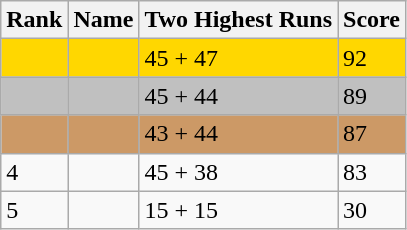<table class="wikitable">
<tr>
<th>Rank</th>
<th>Name</th>
<th>Two Highest Runs</th>
<th>Score</th>
</tr>
<tr style="background:gold;">
<td></td>
<td></td>
<td>45 + 47</td>
<td>92</td>
</tr>
<tr style="background:silver;">
<td></td>
<td></td>
<td>45 + 44</td>
<td>89</td>
</tr>
<tr style="background:#CC9966;">
<td></td>
<td></td>
<td>43 + 44</td>
<td>87</td>
</tr>
<tr>
<td>4</td>
<td></td>
<td>45 + 38</td>
<td>83</td>
</tr>
<tr>
<td>5</td>
<td></td>
<td>15 + 15</td>
<td>30</td>
</tr>
</table>
